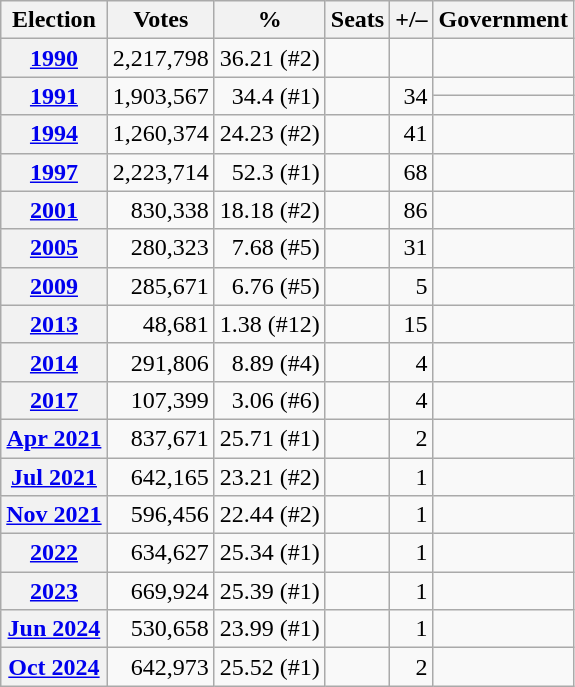<table class="wikitable" style="text-align:right">
<tr>
<th>Election</th>
<th>Votes</th>
<th>%</th>
<th>Seats</th>
<th>+/–</th>
<th>Government</th>
</tr>
<tr>
<th><a href='#'>1990</a></th>
<td>2,217,798</td>
<td>36.21 (#2)</td>
<td></td>
<td></td>
<td></td>
</tr>
<tr>
<th rowspan="2"><a href='#'>1991</a></th>
<td rowspan="2">1,903,567</td>
<td rowspan="2">34.4 (#1)</td>
<td rowspan="2"></td>
<td rowspan="2"> 34</td>
<td></td>
</tr>
<tr>
<td></td>
</tr>
<tr>
<th><a href='#'>1994</a></th>
<td>1,260,374</td>
<td>24.23 (#2)</td>
<td></td>
<td> 41</td>
<td></td>
</tr>
<tr>
<th><a href='#'>1997</a></th>
<td>2,223,714</td>
<td>52.3 (#1)</td>
<td></td>
<td> 68</td>
<td></td>
</tr>
<tr>
<th><a href='#'>2001</a></th>
<td>830,338</td>
<td>18.18 (#2)</td>
<td></td>
<td> 86</td>
<td></td>
</tr>
<tr>
<th><a href='#'>2005</a></th>
<td>280,323</td>
<td>7.68 (#5)</td>
<td></td>
<td> 31</td>
<td></td>
</tr>
<tr>
<th><a href='#'>2009</a></th>
<td>285,671</td>
<td>6.76 (#5)</td>
<td></td>
<td> 5</td>
<td></td>
</tr>
<tr>
<th><a href='#'>2013</a></th>
<td>48,681</td>
<td>1.38 (#12)</td>
<td></td>
<td> 15</td>
<td></td>
</tr>
<tr>
<th><a href='#'>2014</a></th>
<td>291,806</td>
<td>8.89 (#4)</td>
<td></td>
<td> 4</td>
<td></td>
</tr>
<tr>
<th><a href='#'>2017</a></th>
<td>107,399</td>
<td>3.06 (#6)</td>
<td></td>
<td> 4</td>
<td></td>
</tr>
<tr>
<th><a href='#'>Apr 2021</a></th>
<td>837,671</td>
<td>25.71 (#1)</td>
<td></td>
<td> 2</td>
<td></td>
</tr>
<tr>
<th><a href='#'>Jul 2021</a></th>
<td>642,165</td>
<td>23.21 (#2)</td>
<td></td>
<td> 1</td>
<td></td>
</tr>
<tr>
<th><a href='#'>Nov 2021</a></th>
<td>596,456</td>
<td>22.44 (#2)</td>
<td></td>
<td> 1</td>
<td></td>
</tr>
<tr>
<th><a href='#'>2022</a></th>
<td>634,627</td>
<td>25.34 (#1)</td>
<td></td>
<td> 1</td>
<td></td>
</tr>
<tr>
<th><a href='#'>2023</a></th>
<td>669,924</td>
<td>25.39 (#1)</td>
<td></td>
<td> 1</td>
<td></td>
</tr>
<tr>
<th><a href='#'>Jun 2024</a></th>
<td>530,658</td>
<td>23.99 (#1)</td>
<td></td>
<td> 1</td>
<td></td>
</tr>
<tr>
<th><a href='#'>Oct 2024</a></th>
<td>642,973</td>
<td>25.52 (#1)</td>
<td></td>
<td> 2</td>
<td></td>
</tr>
</table>
